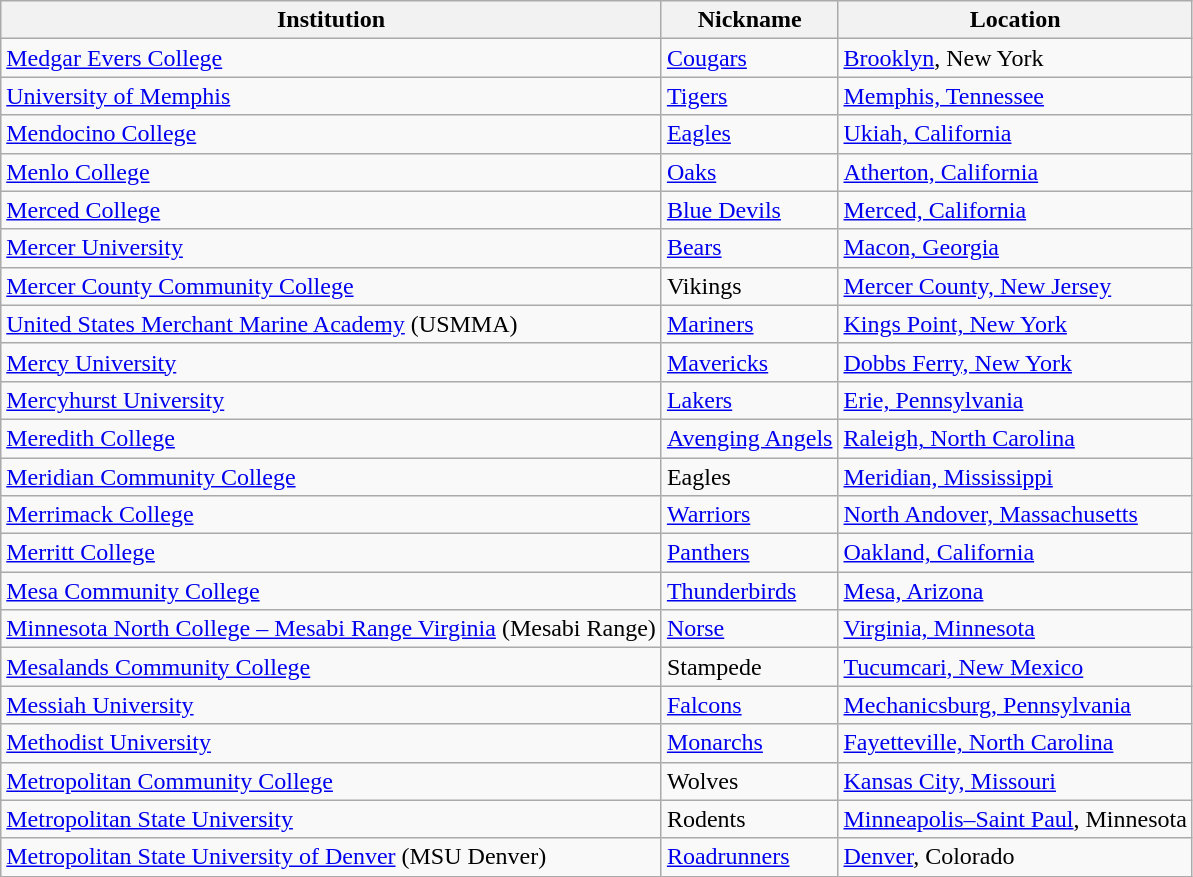<table class="wikitable">
<tr>
<th>Institution</th>
<th>Nickname</th>
<th>Location</th>
</tr>
<tr>
<td><a href='#'>Medgar Evers College</a></td>
<td><a href='#'>Cougars</a></td>
<td><a href='#'>Brooklyn</a>, New York</td>
</tr>
<tr>
<td><a href='#'>University of Memphis</a></td>
<td><a href='#'>Tigers</a></td>
<td><a href='#'>Memphis, Tennessee</a></td>
</tr>
<tr>
<td><a href='#'>Mendocino College</a></td>
<td><a href='#'>Eagles</a></td>
<td><a href='#'>Ukiah, California</a></td>
</tr>
<tr>
<td><a href='#'>Menlo College</a></td>
<td><a href='#'>Oaks</a></td>
<td><a href='#'>Atherton, California</a></td>
</tr>
<tr>
<td><a href='#'>Merced College</a></td>
<td><a href='#'>Blue Devils</a></td>
<td><a href='#'>Merced, California</a></td>
</tr>
<tr>
<td><a href='#'>Mercer University</a></td>
<td><a href='#'>Bears</a></td>
<td><a href='#'>Macon, Georgia</a></td>
</tr>
<tr>
<td><a href='#'>Mercer County Community College</a></td>
<td>Vikings</td>
<td><a href='#'>Mercer County, New Jersey</a></td>
</tr>
<tr>
<td><a href='#'>United States Merchant Marine Academy</a> (USMMA)</td>
<td><a href='#'>Mariners</a></td>
<td><a href='#'>Kings Point, New York</a></td>
</tr>
<tr>
<td><a href='#'>Mercy University</a></td>
<td><a href='#'>Mavericks</a></td>
<td><a href='#'>Dobbs Ferry, New York</a></td>
</tr>
<tr>
<td><a href='#'>Mercyhurst University</a></td>
<td><a href='#'>Lakers</a></td>
<td><a href='#'>Erie, Pennsylvania</a></td>
</tr>
<tr>
<td><a href='#'>Meredith College</a></td>
<td><a href='#'>Avenging Angels</a></td>
<td><a href='#'>Raleigh, North Carolina</a></td>
</tr>
<tr>
<td><a href='#'>Meridian Community College</a></td>
<td>Eagles</td>
<td><a href='#'>Meridian, Mississippi</a></td>
</tr>
<tr>
<td><a href='#'>Merrimack College</a></td>
<td><a href='#'>Warriors</a></td>
<td><a href='#'>North Andover, Massachusetts</a></td>
</tr>
<tr>
<td><a href='#'>Merritt College</a></td>
<td><a href='#'>Panthers</a></td>
<td><a href='#'>Oakland, California</a></td>
</tr>
<tr>
<td><a href='#'>Mesa Community College</a></td>
<td><a href='#'>Thunderbirds</a></td>
<td><a href='#'>Mesa, Arizona</a></td>
</tr>
<tr>
<td><a href='#'>Minnesota North College – Mesabi Range Virginia</a> (Mesabi Range)</td>
<td><a href='#'>Norse</a></td>
<td><a href='#'>Virginia, Minnesota</a></td>
</tr>
<tr>
<td><a href='#'>Mesalands Community College</a></td>
<td>Stampede</td>
<td><a href='#'>Tucumcari, New Mexico</a></td>
</tr>
<tr>
<td><a href='#'>Messiah University</a></td>
<td><a href='#'>Falcons</a></td>
<td><a href='#'>Mechanicsburg, Pennsylvania</a></td>
</tr>
<tr>
<td><a href='#'>Methodist University</a></td>
<td><a href='#'>Monarchs</a></td>
<td><a href='#'>Fayetteville, North Carolina</a></td>
</tr>
<tr>
<td><a href='#'>Metropolitan Community College</a></td>
<td>Wolves</td>
<td><a href='#'>Kansas City, Missouri</a></td>
</tr>
<tr>
<td><a href='#'>Metropolitan State University</a></td>
<td>Rodents</td>
<td><a href='#'>Minneapolis–Saint Paul</a>, Minnesota</td>
</tr>
<tr>
<td><a href='#'>Metropolitan State University of Denver</a> (MSU Denver)</td>
<td><a href='#'>Roadrunners</a></td>
<td><a href='#'>Denver</a>, Colorado</td>
</tr>
</table>
